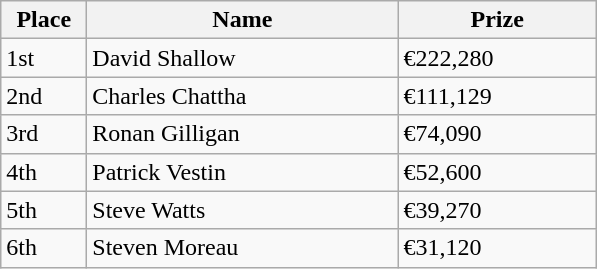<table class="wikitable">
<tr>
<th style="width:50px;">Place</th>
<th style="width:200px;">Name</th>
<th style="width:125px;">Prize</th>
</tr>
<tr>
<td>1st</td>
<td> David Shallow</td>
<td>€222,280</td>
</tr>
<tr>
<td>2nd</td>
<td> Charles Chattha</td>
<td>€111,129</td>
</tr>
<tr>
<td>3rd</td>
<td> Ronan Gilligan</td>
<td>€74,090</td>
</tr>
<tr>
<td>4th</td>
<td> Patrick Vestin</td>
<td>€52,600</td>
</tr>
<tr>
<td>5th</td>
<td> Steve Watts</td>
<td>€39,270</td>
</tr>
<tr>
<td>6th</td>
<td> Steven Moreau</td>
<td>€31,120</td>
</tr>
</table>
